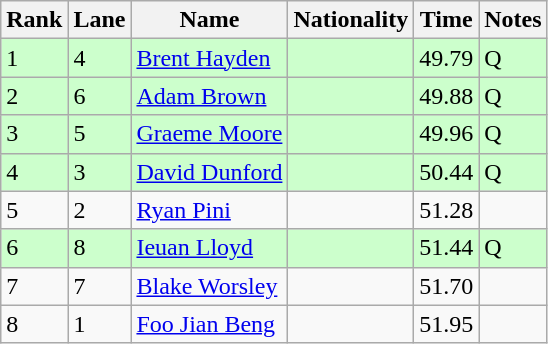<table class="wikitable">
<tr>
<th>Rank</th>
<th>Lane</th>
<th>Name</th>
<th>Nationality</th>
<th>Time</th>
<th>Notes</th>
</tr>
<tr bgcolor=ccffcc>
<td>1</td>
<td>4</td>
<td><a href='#'>Brent Hayden</a></td>
<td></td>
<td>49.79</td>
<td>Q</td>
</tr>
<tr bgcolor=ccffcc>
<td>2</td>
<td>6</td>
<td><a href='#'>Adam Brown</a></td>
<td></td>
<td>49.88</td>
<td>Q</td>
</tr>
<tr bgcolor=ccffcc>
<td>3</td>
<td>5</td>
<td><a href='#'>Graeme Moore</a></td>
<td></td>
<td>49.96</td>
<td>Q</td>
</tr>
<tr bgcolor=ccffcc>
<td>4</td>
<td>3</td>
<td><a href='#'>David Dunford</a></td>
<td></td>
<td>50.44</td>
<td>Q</td>
</tr>
<tr>
<td>5</td>
<td>2</td>
<td><a href='#'>Ryan Pini</a></td>
<td></td>
<td>51.28</td>
<td></td>
</tr>
<tr bgcolor=ccffcc>
<td>6</td>
<td>8</td>
<td><a href='#'>Ieuan Lloyd</a></td>
<td></td>
<td>51.44</td>
<td>Q</td>
</tr>
<tr>
<td>7</td>
<td>7</td>
<td><a href='#'>Blake Worsley</a></td>
<td></td>
<td>51.70</td>
<td></td>
</tr>
<tr>
<td>8</td>
<td>1</td>
<td><a href='#'>Foo Jian Beng</a></td>
<td></td>
<td>51.95</td>
<td></td>
</tr>
</table>
